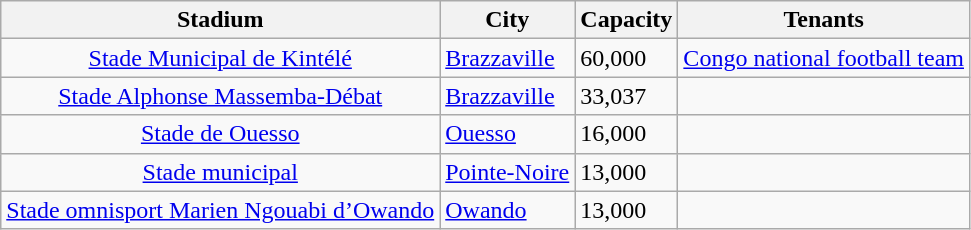<table class="wikitable sortable">
<tr>
<th>Stadium</th>
<th>City</th>
<th>Capacity</th>
<th>Tenants</th>
</tr>
<tr>
<td style="text-align:center;"><a href='#'>Stade Municipal de Kintélé</a></td>
<td><a href='#'>Brazzaville</a></td>
<td>60,000</td>
<td><a href='#'>Congo national football team</a></td>
</tr>
<tr>
<td style="text-align:center;"><a href='#'>Stade Alphonse Massemba-Débat</a></td>
<td><a href='#'>Brazzaville</a></td>
<td>33,037</td>
<td></td>
</tr>
<tr>
<td style="text-align:center;"><a href='#'>Stade de Ouesso</a></td>
<td><a href='#'>Ouesso</a></td>
<td>16,000</td>
<td></td>
</tr>
<tr>
<td style="text-align:center;"><a href='#'>Stade municipal</a></td>
<td><a href='#'>Pointe-Noire</a></td>
<td>13,000</td>
<td></td>
</tr>
<tr>
<td style="text-align:center;"><a href='#'>Stade omnisport Marien Ngouabi d’Owando</a></td>
<td><a href='#'>Owando</a></td>
<td>13,000</td>
<td></td>
</tr>
</table>
